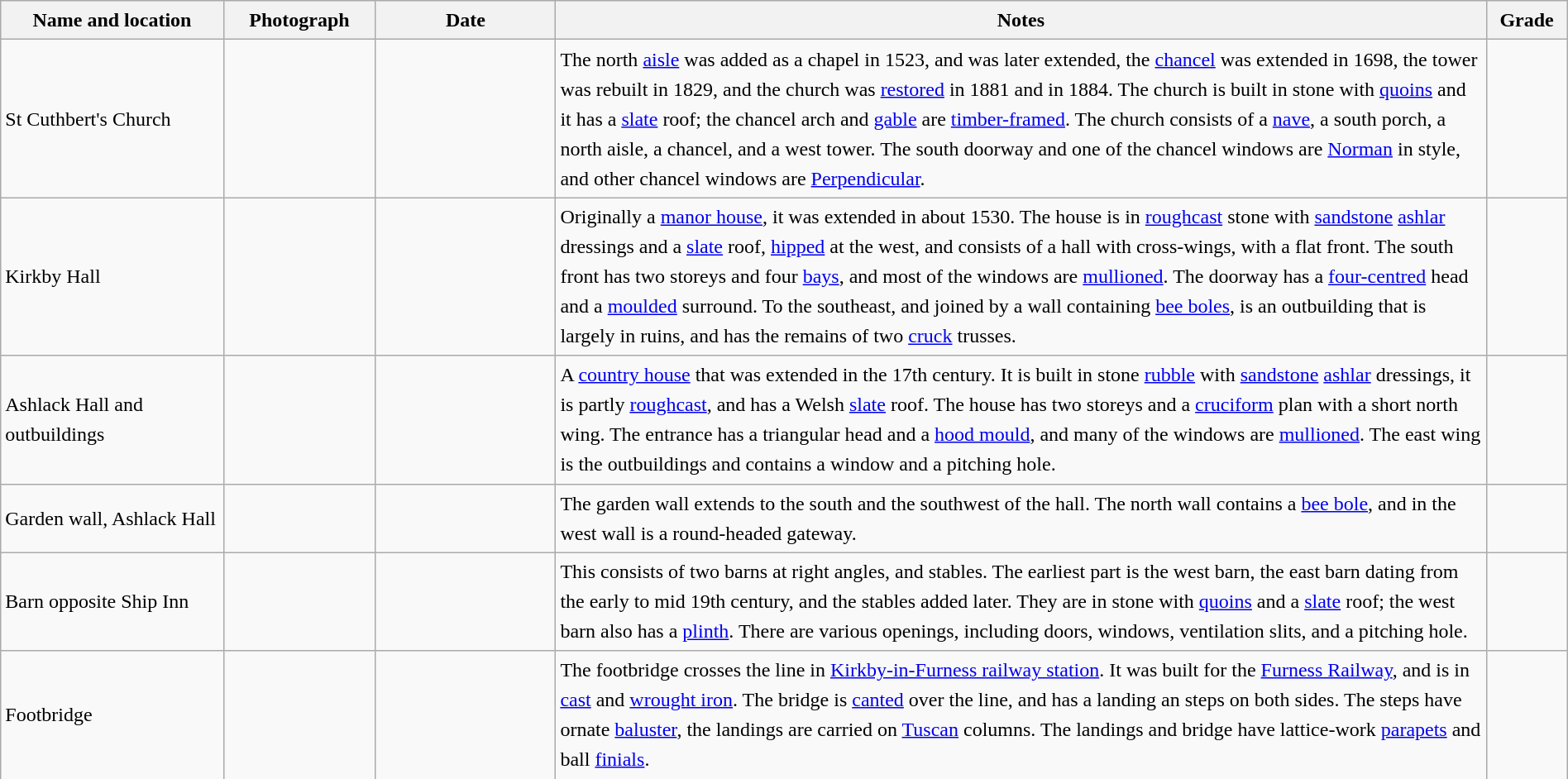<table class="wikitable sortable plainrowheaders" style="width:100%; border:0; text-align:left; line-height:150%;">
<tr>
<th scope="col"  style="width:150px">Name and location</th>
<th scope="col"  style="width:100px" class="unsortable">Photograph</th>
<th scope="col"  style="width:120px">Date</th>
<th scope="col"  style="width:650px" class="unsortable">Notes</th>
<th scope="col"  style="width:50px">Grade</th>
</tr>
<tr>
<td>St Cuthbert's Church<br><small></small></td>
<td></td>
<td align="center"></td>
<td>The north <a href='#'>aisle</a> was added as a chapel in 1523, and was later extended, the <a href='#'>chancel</a> was extended in 1698, the tower was rebuilt in 1829, and the church was <a href='#'>restored</a> in 1881 and in 1884.  The church is built in stone with <a href='#'>quoins</a> and it has a <a href='#'>slate</a> roof; the chancel arch and <a href='#'>gable</a> are <a href='#'>timber-framed</a>.  The church consists of a <a href='#'>nave</a>, a south porch, a north aisle, a chancel, and a west tower.  The south doorway and one of the chancel windows are <a href='#'>Norman</a> in style, and other chancel windows are <a href='#'>Perpendicular</a>.</td>
<td align="center" ></td>
</tr>
<tr>
<td>Kirkby Hall<br><small></small></td>
<td></td>
<td align="center"></td>
<td>Originally a <a href='#'>manor house</a>, it was extended in about 1530.  The house is in <a href='#'>roughcast</a> stone with <a href='#'>sandstone</a> <a href='#'>ashlar</a> dressings and a <a href='#'>slate</a> roof, <a href='#'>hipped</a> at the west, and consists of a hall with cross-wings, with a flat front.  The south front has two storeys and four <a href='#'>bays</a>, and most of the windows are <a href='#'>mullioned</a>.  The doorway has a <a href='#'>four-centred</a> head and a <a href='#'>moulded</a> surround.  To the southeast, and joined by a wall containing <a href='#'>bee boles</a>, is an outbuilding that is largely in ruins, and has the remains of two <a href='#'>cruck</a> trusses.</td>
<td align="center" ></td>
</tr>
<tr>
<td>Ashlack Hall and outbuildings<br><small></small></td>
<td></td>
<td align="center"></td>
<td>A <a href='#'>country house</a> that was extended in the 17th century.  It is built in stone <a href='#'>rubble</a> with <a href='#'>sandstone</a> <a href='#'>ashlar</a> dressings, it is partly <a href='#'>roughcast</a>, and has a Welsh <a href='#'>slate</a> roof.  The house has two storeys and a <a href='#'>cruciform</a> plan with a short north wing.  The entrance has a triangular head and a <a href='#'>hood mould</a>, and many of the windows are <a href='#'>mullioned</a>.  The east wing is the outbuildings and contains a window and a pitching hole.</td>
<td align="center" ></td>
</tr>
<tr>
<td>Garden wall, Ashlack Hall<br><small></small></td>
<td></td>
<td align="center"></td>
<td>The garden wall extends to the south and the southwest of the hall.  The north wall contains a <a href='#'>bee bole</a>, and in the west wall is a round-headed gateway.</td>
<td align="center" ></td>
</tr>
<tr>
<td>Barn opposite Ship Inn<br><small></small></td>
<td></td>
<td align="center"></td>
<td>This consists of two barns at right angles, and stables.  The earliest part is the west barn, the east barn dating from the early to mid 19th century, and the stables added later.  They are in stone with <a href='#'>quoins</a> and a <a href='#'>slate</a> roof; the west barn also has a <a href='#'>plinth</a>.  There are various openings, including doors, windows, ventilation slits, and a pitching hole.</td>
<td align="center" ></td>
</tr>
<tr>
<td>Footbridge<br><small></small></td>
<td></td>
<td align="center"></td>
<td>The footbridge crosses the line in <a href='#'>Kirkby-in-Furness railway station</a>.  It was built for the <a href='#'>Furness Railway</a>, and is in <a href='#'>cast</a> and <a href='#'>wrought iron</a>.  The bridge is <a href='#'>canted</a> over the line, and has a landing an steps on both sides.  The steps have ornate <a href='#'>baluster</a>, the landings are carried on <a href='#'>Tuscan</a> columns. The landings and bridge have lattice-work <a href='#'>parapets</a> and ball <a href='#'>finials</a>.</td>
<td align="center" ></td>
</tr>
<tr>
</tr>
</table>
